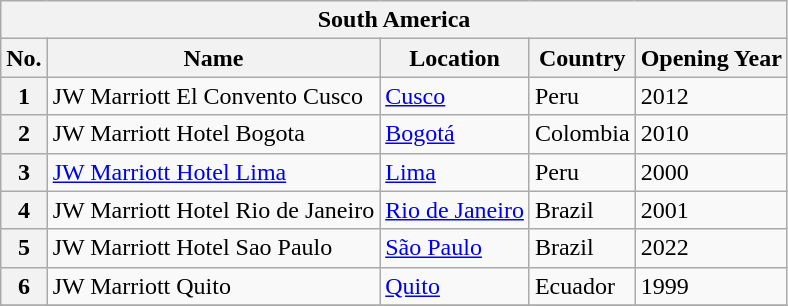<table class="wikitable sortable">
<tr>
<th colspan="6">South America</th>
</tr>
<tr>
<th>No.</th>
<th>Name</th>
<th>Location</th>
<th>Country</th>
<th>Opening Year</th>
</tr>
<tr>
<th>1</th>
<td>JW Marriott El Convento Cusco</td>
<td><a href='#'>Cusco</a></td>
<td>Peru</td>
<td>2012</td>
</tr>
<tr>
<th>2</th>
<td>JW Marriott Hotel Bogota</td>
<td><a href='#'>Bogotá</a></td>
<td>Colombia</td>
<td>2010</td>
</tr>
<tr>
<th>3</th>
<td><a href='#'>JW Marriott Hotel Lima</a></td>
<td><a href='#'>Lima</a></td>
<td>Peru</td>
<td>2000</td>
</tr>
<tr>
<th>4</th>
<td>JW Marriott Hotel Rio de Janeiro</td>
<td><a href='#'>Rio de Janeiro</a></td>
<td>Brazil</td>
<td>2001</td>
</tr>
<tr>
<th>5</th>
<td>JW Marriott Hotel Sao Paulo</td>
<td><a href='#'>São Paulo</a></td>
<td>Brazil</td>
<td>2022</td>
</tr>
<tr>
<th>6</th>
<td>JW Marriott Quito</td>
<td><a href='#'>Quito</a></td>
<td>Ecuador</td>
<td>1999</td>
</tr>
<tr>
</tr>
</table>
